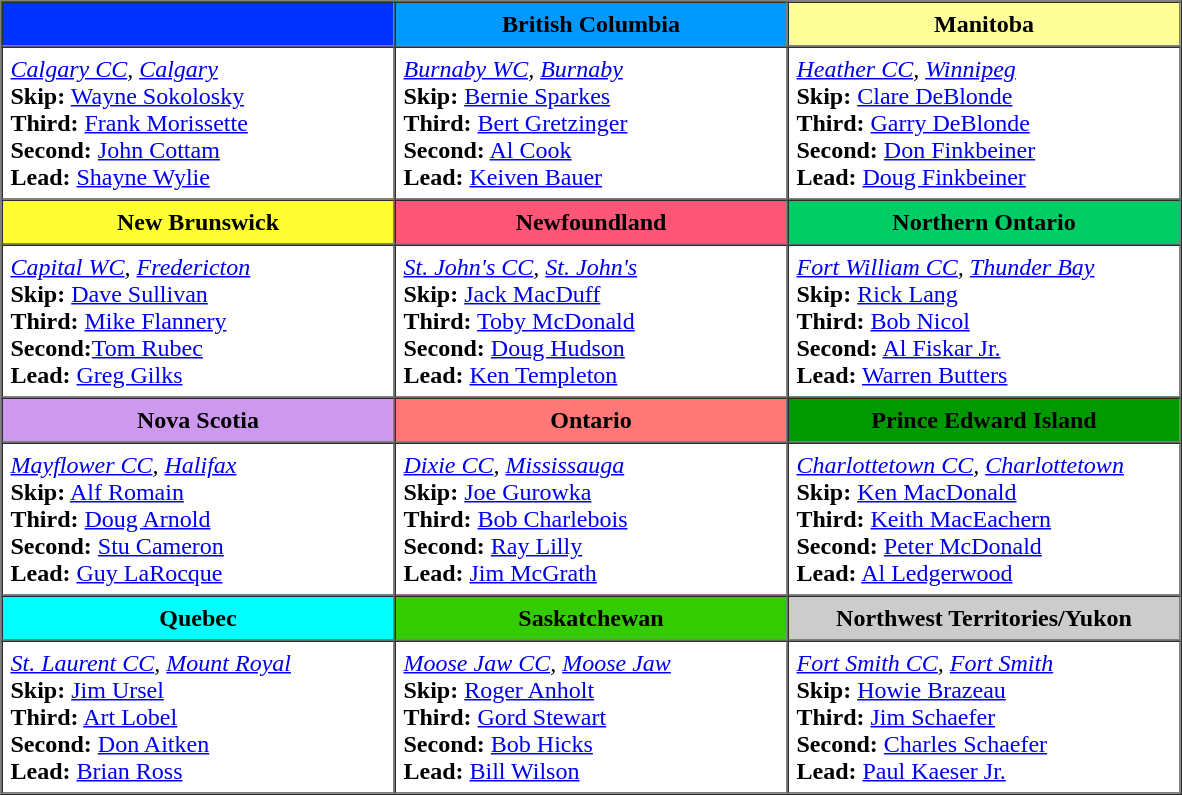<table border=1 cellpadding=5 cellspacing=0>
<tr>
<th style="background:#03f; width:250px;"></th>
<th style="background:#09f; width:250px;">British Columbia</th>
<th style="background:#ff9; width:250px;">Manitoba</th>
</tr>
<tr>
<td><em><a href='#'>Calgary CC</a>, <a href='#'>Calgary</a></em><br><strong>Skip:</strong> <a href='#'>Wayne Sokolosky</a><br>
<strong>Third:</strong> <a href='#'>Frank Morissette</a><br>
<strong>Second:</strong> <a href='#'>John Cottam</a><br>
<strong>Lead:</strong> <a href='#'>Shayne Wylie</a></td>
<td><em><a href='#'>Burnaby WC</a>, <a href='#'>Burnaby</a></em><br><strong>Skip:</strong> <a href='#'>Bernie Sparkes</a><br>
<strong>Third:</strong> <a href='#'>Bert Gretzinger</a><br>
<strong>Second:</strong> <a href='#'>Al Cook</a><br>
<strong>Lead:</strong> <a href='#'>Keiven Bauer</a></td>
<td><em><a href='#'>Heather CC</a>, <a href='#'>Winnipeg</a></em><br><strong>Skip:</strong> <a href='#'>Clare DeBlonde</a><br>
<strong>Third:</strong> <a href='#'>Garry DeBlonde</a><br>
<strong>Second:</strong> <a href='#'>Don Finkbeiner</a><br>
<strong>Lead:</strong> <a href='#'>Doug Finkbeiner</a></td>
</tr>
<tr>
<th style="background:#ff3; width:250px;">New Brunswick</th>
<th style="background:#f57; width:250px;">Newfoundland</th>
<th style="background:#0c6; width:250px;">Northern Ontario</th>
</tr>
<tr>
<td><em><a href='#'>Capital WC</a>, <a href='#'>Fredericton</a></em><br><strong>Skip:</strong> <a href='#'>Dave Sullivan</a><br>
<strong>Third:</strong> <a href='#'>Mike Flannery</a><br>
<strong>Second:</strong><a href='#'>Tom Rubec</a><br>
<strong>Lead:</strong> <a href='#'>Greg Gilks</a></td>
<td><em><a href='#'>St. John's CC</a>, <a href='#'>St. John's</a></em><br><strong>Skip:</strong> <a href='#'>Jack MacDuff</a><br>
<strong>Third:</strong> <a href='#'>Toby McDonald</a><br>
<strong>Second:</strong> <a href='#'>Doug Hudson</a><br>
<strong>Lead:</strong> <a href='#'>Ken Templeton</a></td>
<td><em><a href='#'>Fort William CC</a>, <a href='#'>Thunder Bay</a></em><br><strong>Skip:</strong> <a href='#'>Rick Lang</a><br>
<strong>Third:</strong> <a href='#'>Bob Nicol</a><br>
<strong>Second:</strong> <a href='#'>Al Fiskar Jr.</a><br>
<strong>Lead:</strong> <a href='#'>Warren Butters</a></td>
</tr>
<tr>
<th style="background:#c9e; width:250px;">Nova Scotia</th>
<th style="background:#f77; width:250px;">Ontario</th>
<th style="background:#090; width:250px;">Prince Edward Island</th>
</tr>
<tr>
<td><em><a href='#'>Mayflower CC</a>, <a href='#'>Halifax</a></em><br><strong>Skip:</strong> <a href='#'>Alf Romain</a><br>
<strong>Third:</strong> <a href='#'>Doug Arnold</a><br>
<strong>Second:</strong> <a href='#'>Stu Cameron</a><br>
<strong>Lead:</strong> <a href='#'>Guy LaRocque</a></td>
<td><em><a href='#'>Dixie CC</a>, <a href='#'>Mississauga</a></em><br><strong>Skip:</strong> <a href='#'>Joe Gurowka</a><br>
<strong>Third:</strong> <a href='#'>Bob Charlebois</a><br>
<strong>Second:</strong> <a href='#'>Ray Lilly</a><br>
<strong>Lead:</strong> <a href='#'>Jim McGrath</a></td>
<td><em><a href='#'>Charlottetown CC</a>, <a href='#'>Charlottetown</a></em><br><strong>Skip:</strong> <a href='#'>Ken MacDonald</a><br>
<strong>Third:</strong> <a href='#'>Keith MacEachern</a><br>
<strong>Second:</strong> <a href='#'>Peter McDonald</a><br>
<strong>Lead:</strong> <a href='#'>Al Ledgerwood</a></td>
</tr>
<tr>
<th style="background:#0ff; width:250px;">Quebec</th>
<th style="background:#3c0; width:250px;">Saskatchewan</th>
<th style="background:#ccc; width:250px;">Northwest Territories/Yukon</th>
</tr>
<tr>
<td><em><a href='#'>St. Laurent CC</a>, <a href='#'>Mount Royal</a></em><br><strong>Skip:</strong> <a href='#'>Jim Ursel</a><br>
<strong>Third:</strong> <a href='#'>Art Lobel</a><br>
<strong>Second:</strong> <a href='#'>Don Aitken</a><br>
<strong>Lead:</strong> <a href='#'>Brian Ross</a></td>
<td><em><a href='#'>Moose Jaw CC</a>, <a href='#'>Moose Jaw</a></em><br><strong>Skip:</strong> <a href='#'>Roger Anholt</a><br>
<strong>Third:</strong> <a href='#'>Gord Stewart</a><br>
<strong>Second:</strong> <a href='#'>Bob Hicks</a><br>
<strong>Lead:</strong> <a href='#'>Bill Wilson</a></td>
<td><em><a href='#'>Fort Smith CC</a>, <a href='#'>Fort Smith</a></em><br><strong>Skip:</strong> <a href='#'>Howie Brazeau</a><br>
<strong>Third:</strong> <a href='#'>Jim Schaefer</a><br>
<strong>Second:</strong> <a href='#'>Charles Schaefer</a><br>
<strong>Lead:</strong> <a href='#'>Paul Kaeser Jr.</a></td>
</tr>
</table>
